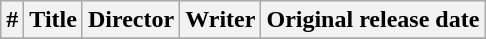<table class="wikitable">
<tr>
<th>#</th>
<th>Title</th>
<th>Director</th>
<th>Writer</th>
<th>Original release date</th>
</tr>
<tr>
</tr>
</table>
